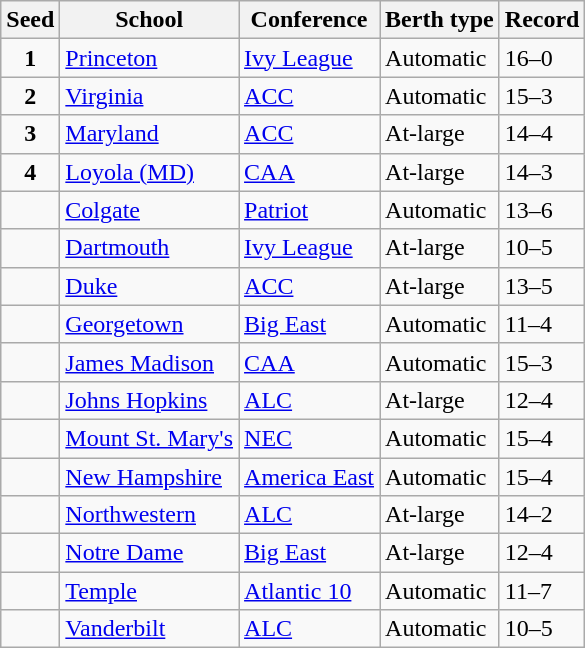<table class="wikitable sortable">
<tr>
<th>Seed</th>
<th>School</th>
<th>Conference</th>
<th>Berth type</th>
<th>Record</th>
</tr>
<tr>
<td align=center><strong>1</strong></td>
<td><a href='#'>Princeton</a></td>
<td><a href='#'>Ivy League</a></td>
<td>Automatic</td>
<td>16–0</td>
</tr>
<tr>
<td align=center><strong>2</strong></td>
<td><a href='#'>Virginia</a></td>
<td><a href='#'>ACC</a></td>
<td>Automatic</td>
<td>15–3</td>
</tr>
<tr>
<td align=center><strong>3</strong></td>
<td><a href='#'>Maryland</a></td>
<td><a href='#'>ACC</a></td>
<td>At-large</td>
<td>14–4</td>
</tr>
<tr>
<td align=center><strong>4</strong></td>
<td><a href='#'>Loyola (MD)</a></td>
<td><a href='#'>CAA</a></td>
<td>At-large</td>
<td>14–3</td>
</tr>
<tr>
<td></td>
<td><a href='#'>Colgate</a></td>
<td><a href='#'>Patriot</a></td>
<td>Automatic</td>
<td>13–6</td>
</tr>
<tr>
<td></td>
<td><a href='#'>Dartmouth</a></td>
<td><a href='#'>Ivy League</a></td>
<td>At-large</td>
<td>10–5</td>
</tr>
<tr>
<td></td>
<td><a href='#'>Duke</a></td>
<td><a href='#'>ACC</a></td>
<td>At-large</td>
<td>13–5</td>
</tr>
<tr>
<td></td>
<td><a href='#'>Georgetown</a></td>
<td><a href='#'>Big East</a></td>
<td>Automatic</td>
<td>11–4</td>
</tr>
<tr>
<td></td>
<td><a href='#'>James Madison</a></td>
<td><a href='#'>CAA</a></td>
<td>Automatic</td>
<td>15–3</td>
</tr>
<tr>
<td></td>
<td><a href='#'>Johns Hopkins</a></td>
<td><a href='#'>ALC</a></td>
<td>At-large</td>
<td>12–4</td>
</tr>
<tr>
<td></td>
<td><a href='#'>Mount St. Mary's</a></td>
<td><a href='#'>NEC</a></td>
<td>Automatic</td>
<td>15–4</td>
</tr>
<tr>
<td></td>
<td><a href='#'>New Hampshire</a></td>
<td><a href='#'>America East</a></td>
<td>Automatic</td>
<td>15–4</td>
</tr>
<tr>
<td></td>
<td><a href='#'>Northwestern</a></td>
<td><a href='#'>ALC</a></td>
<td>At-large</td>
<td>14–2</td>
</tr>
<tr>
<td></td>
<td><a href='#'>Notre Dame</a></td>
<td><a href='#'>Big East</a></td>
<td>At-large</td>
<td>12–4</td>
</tr>
<tr>
<td></td>
<td><a href='#'>Temple</a></td>
<td><a href='#'>Atlantic 10</a></td>
<td>Automatic</td>
<td>11–7</td>
</tr>
<tr>
<td></td>
<td><a href='#'>Vanderbilt</a></td>
<td><a href='#'>ALC</a></td>
<td>Automatic</td>
<td>10–5</td>
</tr>
</table>
